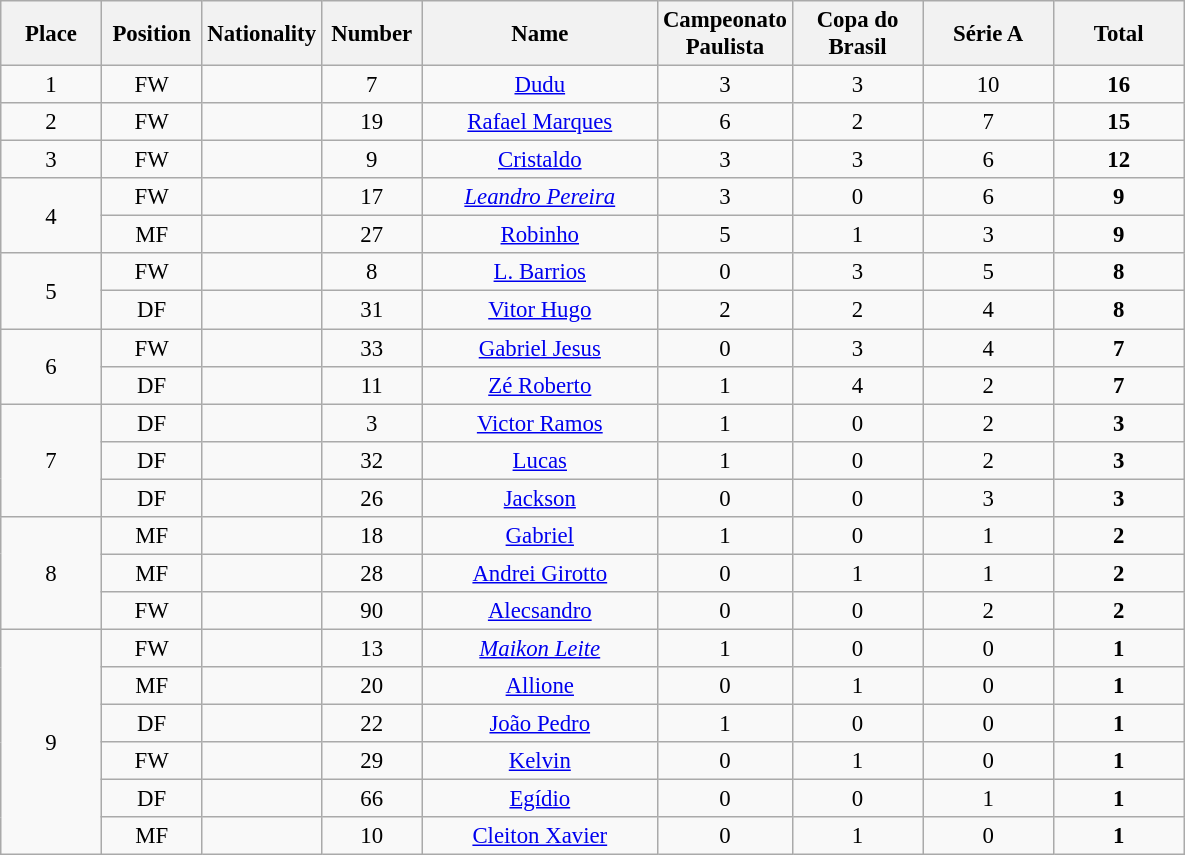<table class="wikitable" style="font-size: 95%; text-align: center;">
<tr>
<th width=60>Place</th>
<th width=60>Position</th>
<th width=60>Nationality</th>
<th width=60>Number</th>
<th width=150>Name</th>
<th width=80>Campeonato Paulista</th>
<th width=80>Copa do Brasil</th>
<th width=80>Série A</th>
<th width=80><strong>Total</strong></th>
</tr>
<tr>
<td rowspan="1">1</td>
<td>FW</td>
<td></td>
<td>7</td>
<td><a href='#'>Dudu</a></td>
<td>3</td>
<td>3</td>
<td>10</td>
<td><strong>16</strong></td>
</tr>
<tr>
<td rowspan="1">2</td>
<td>FW</td>
<td></td>
<td>19</td>
<td><a href='#'>Rafael Marques</a></td>
<td>6</td>
<td>2</td>
<td>7</td>
<td><strong>15</strong></td>
</tr>
<tr>
<td rowspan="1">3</td>
<td>FW</td>
<td></td>
<td>9</td>
<td><a href='#'>Cristaldo</a></td>
<td>3</td>
<td>3</td>
<td>6</td>
<td><strong>12</strong></td>
</tr>
<tr>
<td rowspan="2">4</td>
<td>FW</td>
<td></td>
<td>17</td>
<td><em><a href='#'>Leandro Pereira</a></em></td>
<td>3</td>
<td>0</td>
<td>6</td>
<td><strong>9</strong></td>
</tr>
<tr>
<td>MF</td>
<td></td>
<td>27</td>
<td><a href='#'>Robinho</a></td>
<td>5</td>
<td>1</td>
<td>3</td>
<td><strong>9</strong></td>
</tr>
<tr>
<td rowspan="2">5</td>
<td>FW</td>
<td></td>
<td>8</td>
<td><a href='#'>L. Barrios</a></td>
<td>0</td>
<td>3</td>
<td>5</td>
<td><strong>8</strong></td>
</tr>
<tr>
<td>DF</td>
<td></td>
<td>31</td>
<td><a href='#'>Vitor Hugo</a></td>
<td>2</td>
<td>2</td>
<td>4</td>
<td><strong>8</strong></td>
</tr>
<tr>
<td rowspan="2">6</td>
<td>FW</td>
<td></td>
<td>33</td>
<td><a href='#'>Gabriel Jesus</a></td>
<td>0</td>
<td>3</td>
<td>4</td>
<td><strong>7</strong></td>
</tr>
<tr>
<td>DF</td>
<td></td>
<td>11</td>
<td><a href='#'>Zé Roberto</a></td>
<td>1</td>
<td>4</td>
<td>2</td>
<td><strong>7</strong></td>
</tr>
<tr>
<td rowspan="3">7</td>
<td>DF</td>
<td></td>
<td>3</td>
<td><a href='#'>Victor Ramos</a></td>
<td>1</td>
<td>0</td>
<td>2</td>
<td><strong>3</strong></td>
</tr>
<tr>
<td>DF</td>
<td></td>
<td>32</td>
<td><a href='#'>Lucas</a></td>
<td>1</td>
<td>0</td>
<td>2</td>
<td><strong>3</strong></td>
</tr>
<tr>
<td>DF</td>
<td></td>
<td>26</td>
<td><a href='#'>Jackson</a></td>
<td>0</td>
<td>0</td>
<td>3</td>
<td><strong>3</strong></td>
</tr>
<tr>
<td rowspan="3">8</td>
<td>MF</td>
<td></td>
<td>18</td>
<td><a href='#'>Gabriel</a></td>
<td>1</td>
<td>0</td>
<td>1</td>
<td><strong>2</strong></td>
</tr>
<tr>
<td>MF</td>
<td></td>
<td>28</td>
<td><a href='#'>Andrei Girotto</a></td>
<td>0</td>
<td>1</td>
<td>1</td>
<td><strong>2</strong></td>
</tr>
<tr>
<td>FW</td>
<td></td>
<td>90</td>
<td><a href='#'>Alecsandro</a></td>
<td>0</td>
<td>0</td>
<td>2</td>
<td><strong>2</strong></td>
</tr>
<tr>
<td rowspan="6">9</td>
<td>FW</td>
<td></td>
<td>13</td>
<td><em><a href='#'>Maikon Leite</a></em></td>
<td>1</td>
<td>0</td>
<td>0</td>
<td><strong>1</strong></td>
</tr>
<tr>
<td>MF</td>
<td></td>
<td>20</td>
<td><a href='#'>Allione</a></td>
<td>0</td>
<td>1</td>
<td>0</td>
<td><strong>1</strong></td>
</tr>
<tr>
<td>DF</td>
<td></td>
<td>22</td>
<td><a href='#'>João Pedro</a></td>
<td>1</td>
<td>0</td>
<td>0</td>
<td><strong>1</strong></td>
</tr>
<tr>
<td>FW</td>
<td></td>
<td>29</td>
<td><a href='#'>Kelvin</a></td>
<td>0</td>
<td>1</td>
<td>0</td>
<td><strong>1</strong></td>
</tr>
<tr>
<td>DF</td>
<td></td>
<td>66</td>
<td><a href='#'>Egídio</a></td>
<td>0</td>
<td>0</td>
<td>1</td>
<td><strong>1</strong></td>
</tr>
<tr>
<td>MF</td>
<td></td>
<td>10</td>
<td><a href='#'>Cleiton Xavier</a></td>
<td>0</td>
<td>1</td>
<td>0</td>
<td><strong>1</strong></td>
</tr>
</table>
